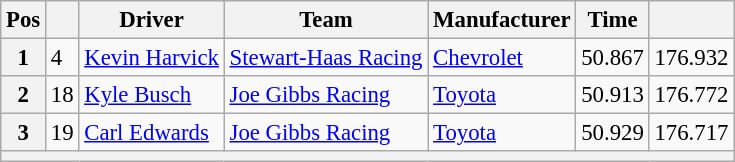<table class="wikitable" style="font-size:95%">
<tr>
<th>Pos</th>
<th></th>
<th>Driver</th>
<th>Team</th>
<th>Manufacturer</th>
<th>Time</th>
<th></th>
</tr>
<tr>
<th>1</th>
<td>4</td>
<td><a href='#'>Kevin Harvick</a></td>
<td><a href='#'>Stewart-Haas Racing</a></td>
<td><a href='#'>Chevrolet</a></td>
<td>50.867</td>
<td>176.932</td>
</tr>
<tr>
<th>2</th>
<td>18</td>
<td><a href='#'>Kyle Busch</a></td>
<td><a href='#'>Joe Gibbs Racing</a></td>
<td><a href='#'>Toyota</a></td>
<td>50.913</td>
<td>176.772</td>
</tr>
<tr>
<th>3</th>
<td>19</td>
<td><a href='#'>Carl Edwards</a></td>
<td><a href='#'>Joe Gibbs Racing</a></td>
<td><a href='#'>Toyota</a></td>
<td>50.929</td>
<td>176.717</td>
</tr>
<tr>
<th colspan="7"></th>
</tr>
</table>
